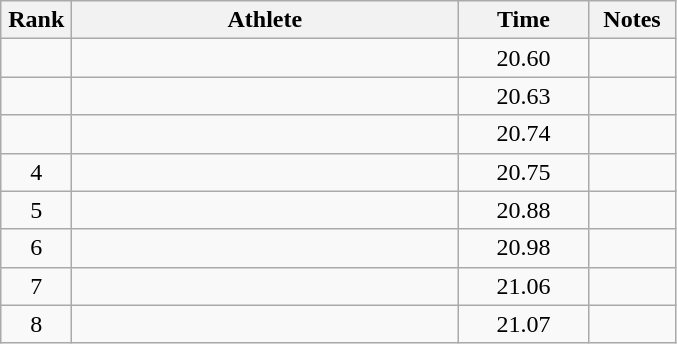<table class="wikitable" style="text-align:center">
<tr>
<th width=40>Rank</th>
<th width=250>Athlete</th>
<th width=80>Time</th>
<th width=50>Notes</th>
</tr>
<tr>
<td></td>
<td align=left></td>
<td>20.60</td>
<td></td>
</tr>
<tr>
<td></td>
<td align=left></td>
<td>20.63</td>
<td></td>
</tr>
<tr>
<td></td>
<td align=left></td>
<td>20.74</td>
<td></td>
</tr>
<tr>
<td>4</td>
<td align=left></td>
<td>20.75</td>
<td></td>
</tr>
<tr>
<td>5</td>
<td align=left></td>
<td>20.88</td>
<td></td>
</tr>
<tr>
<td>6</td>
<td align=left></td>
<td>20.98</td>
<td></td>
</tr>
<tr>
<td>7</td>
<td align=left></td>
<td>21.06</td>
<td></td>
</tr>
<tr>
<td>8</td>
<td align=left></td>
<td>21.07</td>
<td></td>
</tr>
</table>
